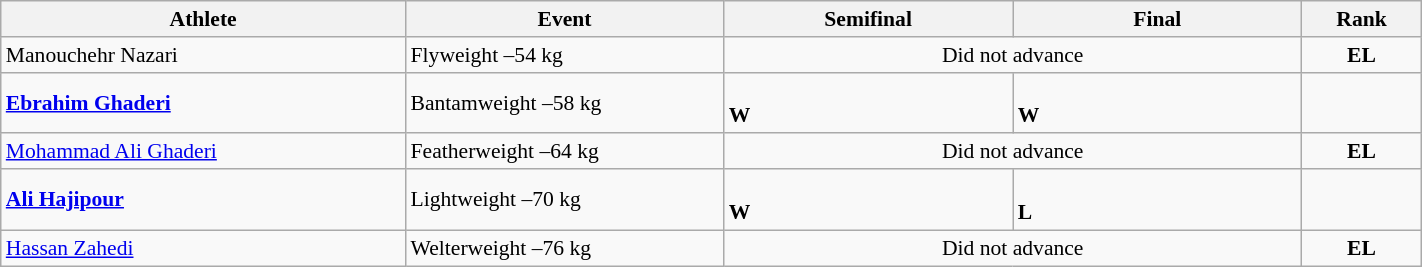<table class="wikitable" width="75%" style="text-align:left; font-size:90%">
<tr>
<th width="14%">Athlete</th>
<th width="11%">Event</th>
<th width="10%">Semifinal</th>
<th width="10%">Final</th>
<th width="4%">Rank</th>
</tr>
<tr>
<td>Manouchehr Nazari</td>
<td>Flyweight –54 kg</td>
<td colspan=2 align=center>Did not advance</td>
<td align=center><strong>EL</strong></td>
</tr>
<tr>
<td><strong><a href='#'>Ebrahim Ghaderi</a></strong></td>
<td>Bantamweight –58 kg</td>
<td><br><strong>W</strong></td>
<td><br><strong>W</strong></td>
<td align=center></td>
</tr>
<tr>
<td><a href='#'>Mohammad Ali Ghaderi</a></td>
<td>Featherweight –64 kg</td>
<td colspan=2 align=center>Did not advance</td>
<td align=center><strong>EL</strong></td>
</tr>
<tr>
<td><strong><a href='#'>Ali Hajipour</a></strong></td>
<td>Lightweight –70 kg</td>
<td><br><strong>W</strong></td>
<td><br><strong>L</strong></td>
<td align=center></td>
</tr>
<tr>
<td><a href='#'>Hassan Zahedi</a></td>
<td>Welterweight –76 kg</td>
<td colspan=2 align=center>Did not advance</td>
<td align=center><strong>EL</strong></td>
</tr>
</table>
